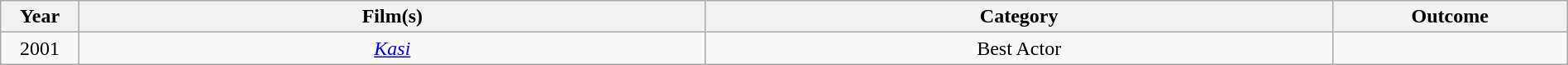<table class="wikitable" style="width:100%;">
<tr>
<th width=5%>Year</th>
<th style="width:40%;">Film(s)</th>
<th style="width:40%;">Category</th>
<th style="width:15%;">Outcome</th>
</tr>
<tr>
<td style="text-align:center;">2001</td>
<td style="text-align:center;"><em><a href='#'>Kasi</a></em></td>
<td style="text-align:center;">Best Actor</td>
<td></td>
</tr>
</table>
